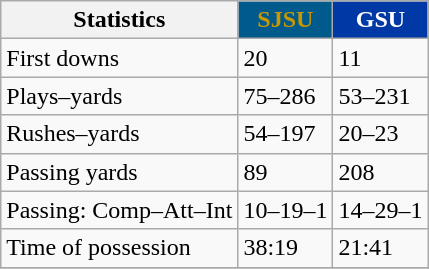<table class="wikitable">
<tr>
<th>Statistics</th>
<th style="background:#005a8b; color:#c79900">SJSU</th>
<th style="background:#0039a6; color:#ffffff">GSU</th>
</tr>
<tr>
<td>First downs</td>
<td>20</td>
<td>11</td>
</tr>
<tr>
<td>Plays–yards</td>
<td>75–286</td>
<td>53–231</td>
</tr>
<tr>
<td>Rushes–yards</td>
<td>54–197</td>
<td>20–23</td>
</tr>
<tr>
<td>Passing yards</td>
<td>89</td>
<td>208</td>
</tr>
<tr>
<td>Passing: Comp–Att–Int</td>
<td>10–19–1</td>
<td>14–29–1</td>
</tr>
<tr>
<td>Time of possession</td>
<td>38:19</td>
<td>21:41</td>
</tr>
<tr>
</tr>
</table>
